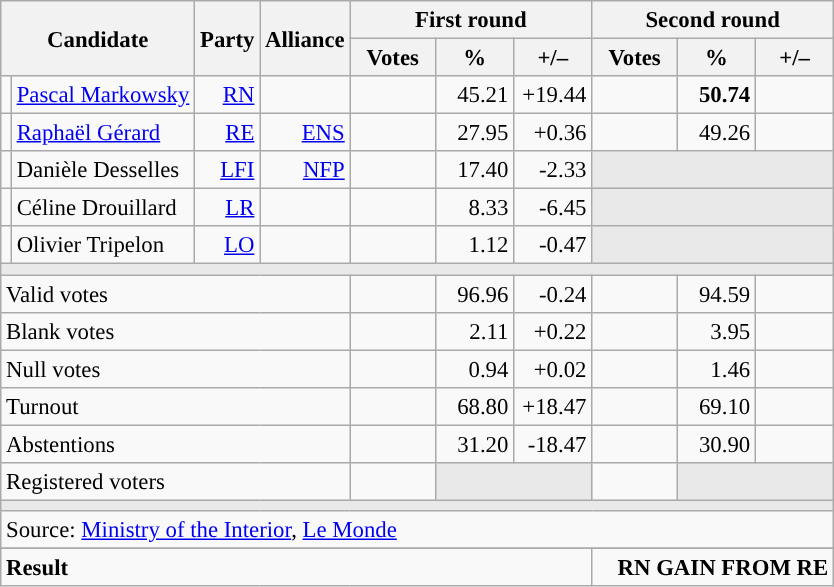<table class="wikitable" style="text-align:right;font-size:95%;">
<tr>
<th rowspan="2" colspan="2">Candidate</th>
<th rowspan="2">Party</th>
<th rowspan="2">Alliance</th>
<th colspan="3">First round</th>
<th colspan="3">Second round</th>
</tr>
<tr>
<th style="width:50px;">Votes</th>
<th style="width:45px;">%</th>
<th style="width:45px;">+/–</th>
<th style="width:50px;">Votes</th>
<th style="width:45px;">%</th>
<th style="width:45px;">+/–</th>
</tr>
<tr>
<td style="color:inherit;background:"></td>
<td style="text-align:left;"><a href='#'>Pascal Markowsky</a></td>
<td><a href='#'>RN</a></td>
<td></td>
<td></td>
<td>45.21</td>
<td>+19.44</td>
<td><strong></strong></td>
<td><strong>50.74</strong></td>
<td></td>
</tr>
<tr>
<td style="color:inherit;background:"></td>
<td style="text-align:left;"><a href='#'>Raphaël Gérard</a></td>
<td><a href='#'>RE</a></td>
<td><a href='#'>ENS</a></td>
<td></td>
<td>27.95</td>
<td>+0.36</td>
<td></td>
<td>49.26</td>
<td></td>
</tr>
<tr>
<td style="color:inherit;background:"></td>
<td style="text-align:left;">Danièle Desselles</td>
<td><a href='#'>LFI</a></td>
<td><a href='#'>NFP</a></td>
<td></td>
<td>17.40</td>
<td>-2.33</td>
<td colspan="3" style="background:#E9E9E9;"></td>
</tr>
<tr>
<td style="color:inherit;background:"></td>
<td style="text-align:left;">Céline Drouillard</td>
<td><a href='#'>LR</a></td>
<td></td>
<td></td>
<td>8.33</td>
<td>-6.45</td>
<td colspan="3" style="background:#E9E9E9;"></td>
</tr>
<tr>
<td style="color:inherit;background:"></td>
<td style="text-align:left;">Olivier Tripelon</td>
<td><a href='#'>LO</a></td>
<td></td>
<td></td>
<td>1.12</td>
<td>-0.47</td>
<td colspan="3" style="background:#E9E9E9;"></td>
</tr>
<tr>
<td colspan="10" style="background:#E9E9E9;"></td>
</tr>
<tr>
<td colspan="4" style="text-align:left;">Valid votes</td>
<td></td>
<td>96.96</td>
<td>-0.24</td>
<td></td>
<td>94.59</td>
<td></td>
</tr>
<tr>
<td colspan="4" style="text-align:left;">Blank votes</td>
<td></td>
<td>2.11</td>
<td>+0.22</td>
<td></td>
<td>3.95</td>
<td></td>
</tr>
<tr>
<td colspan="4" style="text-align:left;">Null votes</td>
<td></td>
<td>0.94</td>
<td>+0.02</td>
<td></td>
<td>1.46</td>
<td></td>
</tr>
<tr>
<td colspan="4" style="text-align:left;">Turnout</td>
<td></td>
<td>68.80</td>
<td>+18.47</td>
<td></td>
<td>69.10</td>
<td></td>
</tr>
<tr>
<td colspan="4" style="text-align:left;">Abstentions</td>
<td></td>
<td>31.20</td>
<td>-18.47</td>
<td></td>
<td>30.90</td>
<td></td>
</tr>
<tr>
<td colspan="4" style="text-align:left;">Registered voters</td>
<td></td>
<td colspan="2" style="background:#E9E9E9;"></td>
<td></td>
<td colspan="2" style="background:#E9E9E9;"></td>
</tr>
<tr>
<td colspan="10" style="background:#E9E9E9;"></td>
</tr>
<tr>
<td colspan="10" style="text-align:left;">Source: <a href='#'>Ministry of the Interior</a>, <a href='#'>Le Monde</a></td>
</tr>
<tr>
</tr>
<tr style="font-weight:bold">
<td colspan="7" style="text-align:left;">Result</td>
<td colspan="7" style="background-color:">RN GAIN FROM RE</td>
</tr>
</table>
